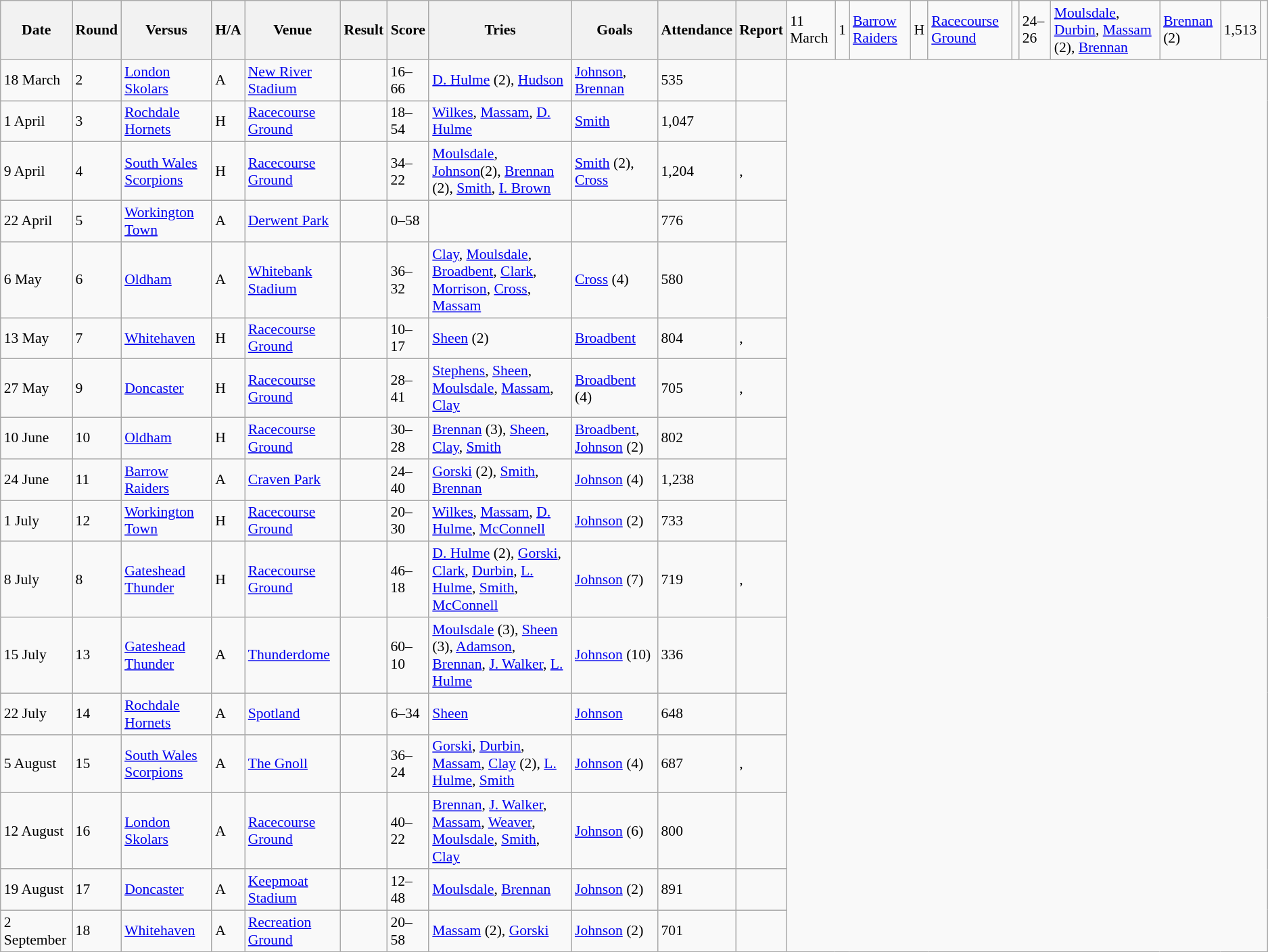<table class="wikitable defaultleft col2center col4center col7center col10right" style="font-size:90%;">
<tr>
<th>Date</th>
<th>Round</th>
<th>Versus</th>
<th>H/A</th>
<th>Venue</th>
<th>Result</th>
<th>Score</th>
<th>Tries</th>
<th>Goals</th>
<th>Attendance</th>
<th>Report</th>
<td>11 March</td>
<td>1</td>
<td> <a href='#'>Barrow Raiders</a></td>
<td>H</td>
<td><a href='#'>Racecourse Ground</a></td>
<td></td>
<td>24–26</td>
<td><a href='#'>Moulsdale</a>, <a href='#'>Durbin</a>, <a href='#'>Massam</a> (2), <a href='#'>Brennan</a></td>
<td><a href='#'>Brennan</a> (2)</td>
<td>1,513</td>
<td></td>
</tr>
<tr>
<td>18 March</td>
<td>2</td>
<td> <a href='#'>London Skolars</a></td>
<td>A</td>
<td><a href='#'>New River Stadium</a></td>
<td></td>
<td>16–66</td>
<td><a href='#'>D. Hulme</a> (2), <a href='#'>Hudson</a></td>
<td><a href='#'>Johnson</a>, <a href='#'>Brennan</a></td>
<td>535</td>
<td></td>
</tr>
<tr>
<td>1 April</td>
<td>3</td>
<td> <a href='#'>Rochdale Hornets</a></td>
<td>H</td>
<td><a href='#'>Racecourse Ground</a></td>
<td></td>
<td>18–54</td>
<td><a href='#'>Wilkes</a>, <a href='#'>Massam</a>, <a href='#'>D. Hulme</a></td>
<td><a href='#'>Smith</a></td>
<td>1,047</td>
<td></td>
</tr>
<tr>
<td>9 April</td>
<td>4</td>
<td> <a href='#'>South Wales Scorpions</a></td>
<td>H</td>
<td><a href='#'>Racecourse Ground</a></td>
<td></td>
<td>34–22</td>
<td><a href='#'>Moulsdale</a>,  <a href='#'>Johnson</a>(2),  <a href='#'>Brennan</a> (2), <a href='#'>Smith</a>, <a href='#'>I. Brown</a></td>
<td><a href='#'>Smith</a> (2), <a href='#'>Cross</a></td>
<td>1,204</td>
<td>, </td>
</tr>
<tr>
<td>22 April</td>
<td>5</td>
<td> <a href='#'>Workington Town</a></td>
<td>A</td>
<td><a href='#'>Derwent Park</a></td>
<td></td>
<td>0–58</td>
<td></td>
<td></td>
<td>776</td>
<td></td>
</tr>
<tr>
<td>6 May</td>
<td>6</td>
<td> <a href='#'>Oldham</a></td>
<td>A</td>
<td><a href='#'>Whitebank Stadium</a></td>
<td></td>
<td>36–32</td>
<td><a href='#'>Clay</a>, <a href='#'>Moulsdale</a>, <a href='#'>Broadbent</a>, <a href='#'>Clark</a>, <a href='#'>Morrison</a>, <a href='#'>Cross</a>, <a href='#'>Massam</a></td>
<td><a href='#'>Cross</a> (4)</td>
<td>580</td>
<td></td>
</tr>
<tr>
<td>13 May</td>
<td>7</td>
<td> <a href='#'>Whitehaven</a></td>
<td>H</td>
<td><a href='#'>Racecourse Ground</a></td>
<td></td>
<td>10–17</td>
<td><a href='#'>Sheen</a> (2)</td>
<td><a href='#'>Broadbent</a></td>
<td>804</td>
<td>,</td>
</tr>
<tr>
<td>27 May</td>
<td>9</td>
<td> <a href='#'>Doncaster</a></td>
<td>H</td>
<td><a href='#'>Racecourse Ground</a></td>
<td></td>
<td>28–41</td>
<td><a href='#'>Stephens</a>, <a href='#'>Sheen</a>, <a href='#'>Moulsdale</a>, <a href='#'>Massam</a>, <a href='#'>Clay</a></td>
<td><a href='#'>Broadbent</a> (4)</td>
<td>705</td>
<td>,</td>
</tr>
<tr>
<td>10 June</td>
<td>10</td>
<td> <a href='#'>Oldham</a></td>
<td>H</td>
<td><a href='#'>Racecourse Ground</a></td>
<td></td>
<td>30–28</td>
<td><a href='#'>Brennan</a> (3), <a href='#'>Sheen</a>, <a href='#'>Clay</a>, <a href='#'>Smith</a></td>
<td><a href='#'>Broadbent</a>, <a href='#'>Johnson</a> (2)</td>
<td>802</td>
<td></td>
</tr>
<tr>
<td>24 June</td>
<td>11</td>
<td> <a href='#'>Barrow Raiders</a></td>
<td>A</td>
<td><a href='#'>Craven Park</a></td>
<td></td>
<td>24–40</td>
<td><a href='#'>Gorski</a> (2), <a href='#'>Smith</a>, <a href='#'>Brennan</a></td>
<td><a href='#'>Johnson</a> (4)</td>
<td>1,238</td>
<td></td>
</tr>
<tr>
<td>1 July</td>
<td>12</td>
<td> <a href='#'>Workington Town</a></td>
<td>H</td>
<td><a href='#'>Racecourse Ground</a></td>
<td></td>
<td>20–30</td>
<td><a href='#'>Wilkes</a>, <a href='#'>Massam</a>, <a href='#'>D. Hulme</a>, <a href='#'>McConnell</a></td>
<td><a href='#'>Johnson</a> (2)</td>
<td>733</td>
<td></td>
</tr>
<tr>
<td>8 July</td>
<td>8</td>
<td> <a href='#'>Gateshead Thunder</a></td>
<td>H</td>
<td><a href='#'>Racecourse Ground</a></td>
<td></td>
<td>46–18</td>
<td><a href='#'>D. Hulme</a> (2), <a href='#'>Gorski</a>, <a href='#'>Clark</a>, <a href='#'>Durbin</a>, <a href='#'>L. Hulme</a>, <a href='#'>Smith</a>, <a href='#'>McConnell</a></td>
<td><a href='#'>Johnson</a> (7)</td>
<td>719</td>
<td>,</td>
</tr>
<tr>
<td>15 July</td>
<td>13</td>
<td> <a href='#'>Gateshead Thunder</a></td>
<td>A</td>
<td><a href='#'>Thunderdome</a></td>
<td></td>
<td>60–10</td>
<td><a href='#'>Moulsdale</a> (3), <a href='#'>Sheen</a> (3), <a href='#'>Adamson</a>, <a href='#'>Brennan</a>, <a href='#'>J. Walker</a>, <a href='#'>L. Hulme</a></td>
<td><a href='#'>Johnson</a> (10)</td>
<td>336</td>
<td></td>
</tr>
<tr>
<td>22 July</td>
<td>14</td>
<td> <a href='#'>Rochdale Hornets</a></td>
<td>A</td>
<td><a href='#'>Spotland</a></td>
<td></td>
<td>6–34</td>
<td><a href='#'>Sheen</a></td>
<td><a href='#'>Johnson</a></td>
<td>648</td>
<td></td>
</tr>
<tr>
<td>5 August</td>
<td>15</td>
<td> <a href='#'>South Wales Scorpions</a></td>
<td>A</td>
<td><a href='#'>The Gnoll</a></td>
<td></td>
<td>36–24</td>
<td><a href='#'>Gorski</a>, <a href='#'>Durbin</a>, <a href='#'>Massam</a>, <a href='#'>Clay</a> (2), <a href='#'>L. Hulme</a>, <a href='#'>Smith</a></td>
<td><a href='#'>Johnson</a> (4)</td>
<td>687</td>
<td>,</td>
</tr>
<tr>
<td>12 August</td>
<td>16</td>
<td> <a href='#'>London Skolars</a></td>
<td>A</td>
<td><a href='#'>Racecourse Ground</a></td>
<td></td>
<td>40–22</td>
<td><a href='#'>Brennan</a>, <a href='#'>J. Walker</a>, <a href='#'>Massam</a>, <a href='#'>Weaver</a>, <a href='#'>Moulsdale</a>, <a href='#'>Smith</a>, <a href='#'>Clay</a></td>
<td><a href='#'>Johnson</a> (6)</td>
<td>800</td>
<td></td>
</tr>
<tr>
<td>19 August</td>
<td>17</td>
<td> <a href='#'>Doncaster</a></td>
<td>A</td>
<td><a href='#'>Keepmoat Stadium</a></td>
<td></td>
<td>12–48</td>
<td><a href='#'>Moulsdale</a>, <a href='#'>Brennan</a></td>
<td><a href='#'>Johnson</a> (2)</td>
<td>891</td>
<td></td>
</tr>
<tr>
<td>2 September</td>
<td>18</td>
<td> <a href='#'>Whitehaven</a></td>
<td>A</td>
<td><a href='#'>Recreation Ground</a></td>
<td></td>
<td>20–58</td>
<td><a href='#'>Massam</a> (2), <a href='#'>Gorski</a></td>
<td><a href='#'>Johnson</a> (2)</td>
<td>701</td>
<td></td>
</tr>
<tr>
</tr>
</table>
